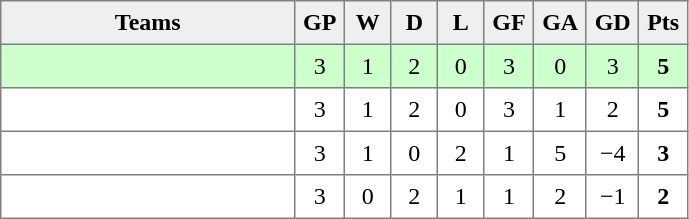<table style=border-collapse:collapse border=1 cellspacing=0 cellpadding=5>
<tr align=center bgcolor=#efefef>
<th width=185>Teams</th>
<th width=20>GP</th>
<th width=20>W</th>
<th width=20>D</th>
<th width=20>L</th>
<th width=20>GF</th>
<th width=20>GA</th>
<th width=20>GD</th>
<th width=20>Pts</th>
</tr>
<tr align=center style="background:#ccffcc;">
<td style="text-align:left;"></td>
<td>3</td>
<td>1</td>
<td>2</td>
<td>0</td>
<td>3</td>
<td>0</td>
<td>3</td>
<td><strong>5</strong></td>
</tr>
<tr align=center>
<td style="text-align:left;"></td>
<td>3</td>
<td>1</td>
<td>2</td>
<td>0</td>
<td>3</td>
<td>1</td>
<td>2</td>
<td><strong>5</strong></td>
</tr>
<tr align=center>
<td style="text-align:left;"></td>
<td>3</td>
<td>1</td>
<td>0</td>
<td>2</td>
<td>1</td>
<td>5</td>
<td>−4</td>
<td><strong>3</strong></td>
</tr>
<tr align=center>
<td style="text-align:left;"></td>
<td>3</td>
<td>0</td>
<td>2</td>
<td>1</td>
<td>1</td>
<td>2</td>
<td>−1</td>
<td><strong>2</strong></td>
</tr>
</table>
